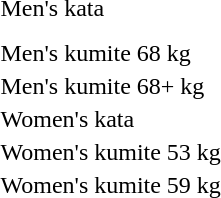<table>
<tr>
<td rowspan=2>Men's kata</td>
<td rowspan=2></td>
<td rowspan=2></td>
<td></td>
</tr>
<tr>
<td></td>
</tr>
<tr>
<td rowspan=2></td>
<td rowspan=2></td>
<td rowspan=2></td>
<td></td>
</tr>
<tr>
<td></td>
</tr>
<tr>
<td rowspan=2>Men's kumite 68 kg</td>
<td rowspan=2></td>
<td rowspan=2></td>
<td></td>
</tr>
<tr>
<td></td>
</tr>
<tr>
<td rowspan=2>Men's kumite 68+ kg</td>
<td rowspan=2></td>
<td rowspan=2></td>
<td></td>
</tr>
<tr>
<td></td>
</tr>
<tr>
<td rowspan=2>Women's kata</td>
<td rowspan=2></td>
<td rowspan=2></td>
<td></td>
</tr>
<tr>
<td></td>
</tr>
<tr>
<td rowspan=2>Women's kumite 53 kg</td>
<td rowspan=2></td>
<td rowspan=2></td>
<td></td>
</tr>
<tr>
<td></td>
</tr>
<tr>
<td rowspan=2>Women's kumite 59 kg</td>
<td rowspan=2></td>
<td rowspan=2></td>
<td></td>
</tr>
<tr>
<td></td>
</tr>
<tr>
<td rowspan=2></td>
<td rowspan=2></td>
<td rowspan=2></td>
<td></td>
</tr>
<tr>
<td></td>
</tr>
</table>
